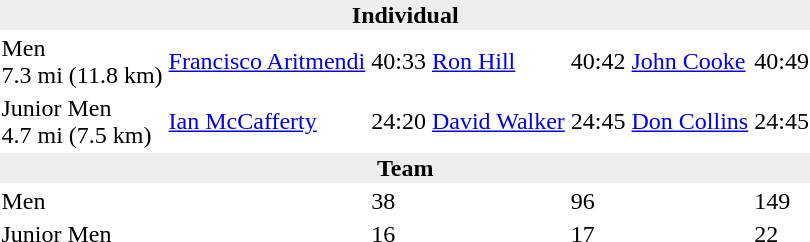<table>
<tr>
<td colspan=7 bgcolor=#eeeeee style=text-align:center;><strong>Individual</strong></td>
</tr>
<tr>
<td>Men<br>7.3 mi (11.8 km)</td>
<td><a href='#'>Francisco Aritmendi</a><br></td>
<td>40:33</td>
<td><a href='#'>Ron Hill</a><br></td>
<td>40:42</td>
<td><a href='#'>John Cooke</a><br></td>
<td>40:49</td>
</tr>
<tr>
<td>Junior Men<br>4.7 mi (7.5 km)</td>
<td><a href='#'>Ian McCafferty</a><br></td>
<td>24:20</td>
<td><a href='#'>David Walker</a><br></td>
<td>24:45</td>
<td><a href='#'>Don Collins</a><br></td>
<td>24:45</td>
</tr>
<tr>
<td colspan=7 bgcolor=#eeeeee style=text-align:center;><strong>Team</strong></td>
</tr>
<tr>
<td>Men</td>
<td></td>
<td>38</td>
<td></td>
<td>96</td>
<td></td>
<td>149</td>
</tr>
<tr>
<td>Junior Men</td>
<td></td>
<td>16</td>
<td></td>
<td>17</td>
<td></td>
<td>22</td>
</tr>
</table>
